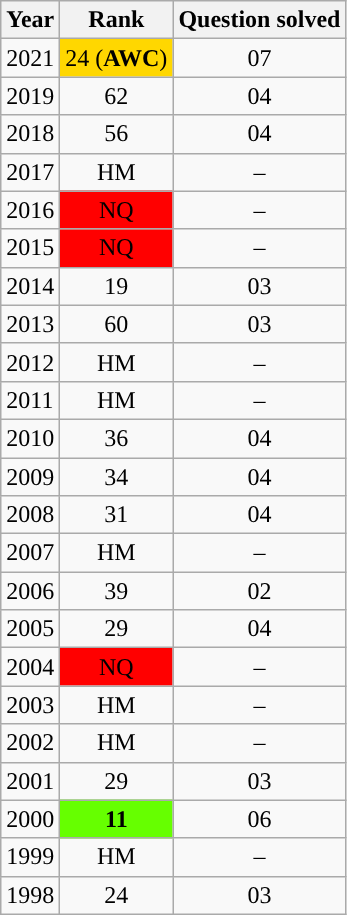<table class=wikitable>
<tr>
<th>Year</th>
<th>Rank</th>
<th>Question solved</th>
</tr>
<tr>
<td>2021</td>
<td style="text-align:center; background:gold;">24 (<strong>AWC</strong>)</td>
<td style="text-align:center">07</td>
</tr>
<tr>
<td>2019</td>
<td style="text-align:center">62</td>
<td style="text-align:center">04</td>
</tr>
<tr>
<td>2018</td>
<td style="text-align:center">56</td>
<td style="text-align:center">04</td>
</tr>
<tr>
<td>2017</td>
<td style="text-align:center">HM</td>
<td style="text-align:center">–</td>
</tr>
<tr>
<td>2016</td>
<td style="text-align:center; background:red;">NQ</td>
<td style="text-align:center">–</td>
</tr>
<tr>
<td>2015</td>
<td style="text-align:center; background:red;">NQ</td>
<td style="text-align:center">–</td>
</tr>
<tr>
<td>2014</td>
<td style="text-align:center">19</td>
<td style="text-align:center">03</td>
</tr>
<tr>
<td>2013</td>
<td style="text-align:center">60</td>
<td style="text-align:center">03</td>
</tr>
<tr>
<td>2012</td>
<td style="text-align:center">HM</td>
<td style="text-align:center">–</td>
</tr>
<tr>
<td>2011</td>
<td style="text-align:center">HM</td>
<td style="text-align:center">–</td>
</tr>
<tr>
<td>2010</td>
<td style="text-align:center">36</td>
<td style="text-align:center">04</td>
</tr>
<tr>
<td>2009</td>
<td style="text-align:center">34</td>
<td style="text-align:center">04</td>
</tr>
<tr>
<td>2008</td>
<td style="text-align:center">31</td>
<td style="text-align:center">04</td>
</tr>
<tr>
<td>2007</td>
<td style="text-align:center">HM</td>
<td style="text-align:center">–</td>
</tr>
<tr>
<td>2006</td>
<td style="text-align:center">39</td>
<td style="text-align:center">02</td>
</tr>
<tr>
<td>2005</td>
<td style="text-align:center">29</td>
<td style="text-align:center">04</td>
</tr>
<tr>
<td>2004</td>
<td style="text-align:center; background:red;">NQ</td>
<td style="text-align:center">–</td>
</tr>
<tr>
<td>2003</td>
<td style="text-align:center">HM</td>
<td style="text-align:center">–</td>
</tr>
<tr>
<td>2002</td>
<td style="text-align:center">HM</td>
<td style="text-align:center">–</td>
</tr>
<tr>
<td>2001</td>
<td style="text-align:center">29</td>
<td style="text-align:center">03</td>
</tr>
<tr>
<td>2000</td>
<td style="text-align:center; background:#66FF00;"><strong>11</strong></td>
<td style="text-align:center">06</td>
</tr>
<tr>
<td>1999</td>
<td style="text-align:center">HM</td>
<td style="text-align:center">–</td>
</tr>
<tr>
<td>1998</td>
<td style="text-align:center">24</td>
<td style="text-align:center">03</td>
</tr>
</table>
